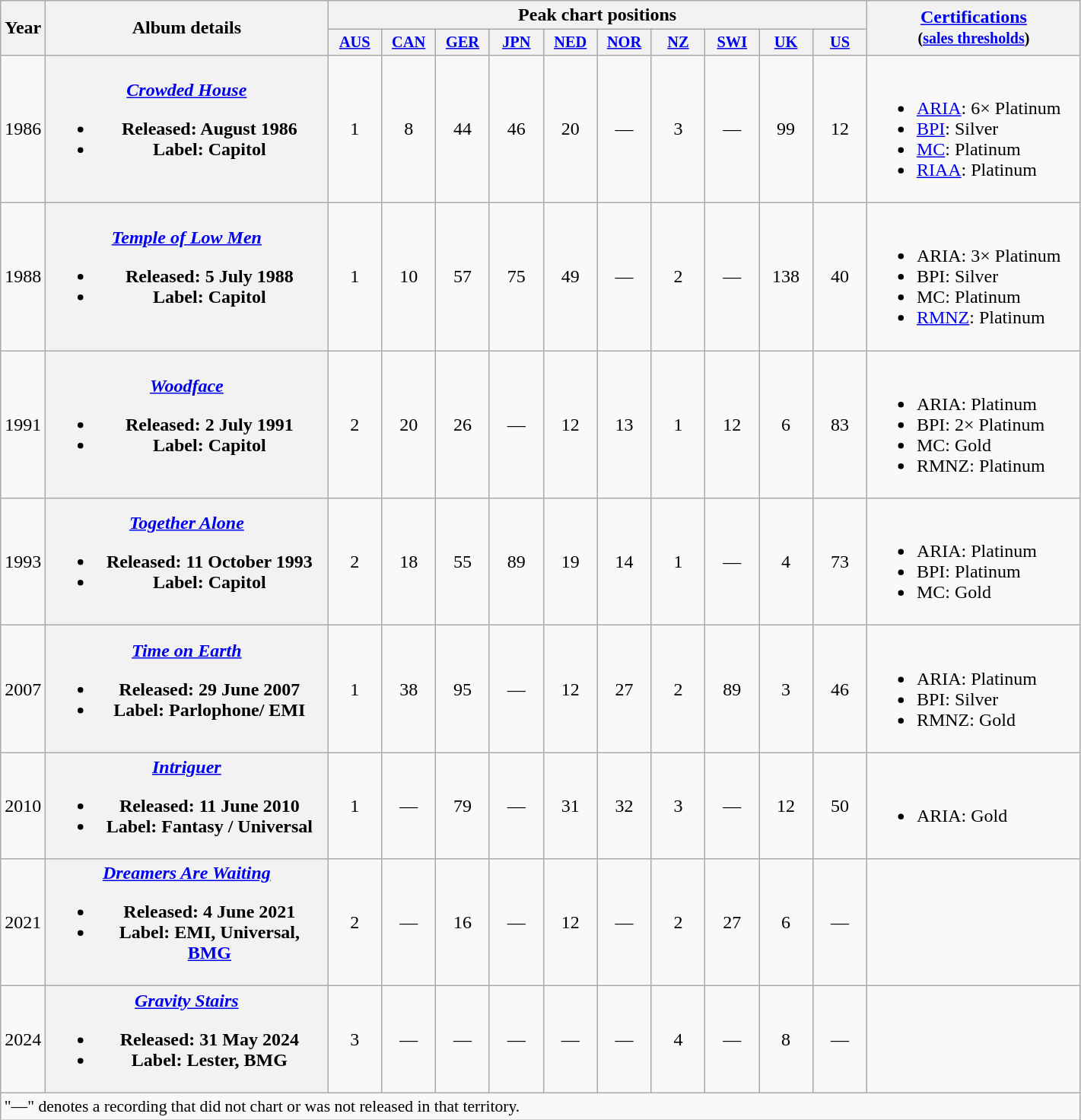<table class="wikitable plainrowheaders" style="text-align:left;">
<tr>
<th scope="col" rowspan="2" style="width:25px;">Year</th>
<th scope="col" rowspan="2" style="width:240px;">Album details</th>
<th scope="col" colspan="10">Peak chart positions</th>
<th scope="col" rowspan="2" width="180"><a href='#'>Certifications</a><br><small>(<a href='#'>sales thresholds</a>)</small></th>
</tr>
<tr>
<th scope="col" style="width:3em;font-size:85%"><a href='#'>AUS</a><br></th>
<th scope="col" style="width:3em;font-size:85%"><a href='#'>CAN</a></th>
<th scope="col" style="width:3em;font-size:85%"><a href='#'>GER</a><br></th>
<th scope="col" style="width:3em;font-size:85%"><a href='#'>JPN</a></th>
<th scope="col" style="width:3em;font-size:85%"><a href='#'>NED</a><br></th>
<th scope="col" style="width:3em;font-size:85%"><a href='#'>NOR</a><br></th>
<th scope="col" style="width:3em;font-size:85%"><a href='#'>NZ</a><br></th>
<th scope="col" style="width:3em;font-size:85%"><a href='#'>SWI</a><br></th>
<th scope="col" style="width:3em;font-size:85%"><a href='#'>UK</a><br></th>
<th scope="col" style="width:3em;font-size:85%"><a href='#'>US</a><br></th>
</tr>
<tr>
<td>1986</td>
<th scope="row"><em><a href='#'>Crowded House</a></em><br><ul><li>Released: August 1986</li><li>Label: Capitol</li></ul></th>
<td style="text-align:center;">1</td>
<td style="text-align:center;">8</td>
<td style="text-align:center;">44</td>
<td style="text-align:center;">46</td>
<td style="text-align:center;">20</td>
<td style="text-align:center;">—</td>
<td style="text-align:center;">3</td>
<td style="text-align:center;">—</td>
<td style="text-align:center;">99</td>
<td style="text-align:center;">12</td>
<td><br><ul><li><a href='#'>ARIA</a>: 6× Platinum</li><li><a href='#'>BPI</a>: Silver</li><li><a href='#'>MC</a>: Platinum</li><li><a href='#'>RIAA</a>: Platinum</li></ul></td>
</tr>
<tr>
<td>1988</td>
<th scope="row"><em><a href='#'>Temple of Low Men</a></em><br><ul><li>Released: 5 July 1988</li><li>Label: Capitol</li></ul></th>
<td style="text-align:center;">1</td>
<td style="text-align:center;">10</td>
<td style="text-align:center;">57</td>
<td style="text-align:center;">75</td>
<td style="text-align:center;">49</td>
<td style="text-align:center;">—</td>
<td style="text-align:center;">2</td>
<td style="text-align:center;">—</td>
<td style="text-align:center;">138</td>
<td style="text-align:center;">40</td>
<td><br><ul><li>ARIA: 3× Platinum</li><li>BPI: Silver</li><li>MC: Platinum</li><li><a href='#'>RMNZ</a>: Platinum</li></ul></td>
</tr>
<tr>
<td>1991</td>
<th scope="row"><em><a href='#'>Woodface</a></em><br><ul><li>Released: 2 July 1991</li><li>Label: Capitol</li></ul></th>
<td style="text-align:center;">2</td>
<td style="text-align:center;">20</td>
<td style="text-align:center;">26</td>
<td style="text-align:center;">—</td>
<td style="text-align:center;">12</td>
<td style="text-align:center;">13</td>
<td style="text-align:center;">1</td>
<td style="text-align:center;">12</td>
<td style="text-align:center;">6</td>
<td style="text-align:center;">83</td>
<td><br><ul><li>ARIA: Platinum</li><li>BPI: 2× Platinum</li><li>MC: Gold</li><li>RMNZ: Platinum</li></ul></td>
</tr>
<tr>
<td>1993</td>
<th scope="row"><em><a href='#'>Together Alone</a></em><br><ul><li>Released: 11 October 1993</li><li>Label: Capitol</li></ul></th>
<td style="text-align:center;">2</td>
<td style="text-align:center;">18</td>
<td style="text-align:center;">55</td>
<td style="text-align:center;">89</td>
<td style="text-align:center;">19</td>
<td style="text-align:center;">14</td>
<td style="text-align:center;">1</td>
<td style="text-align:center;">—</td>
<td style="text-align:center;">4</td>
<td style="text-align:center;">73</td>
<td><br><ul><li>ARIA: Platinum</li><li>BPI: Platinum</li><li>MC: Gold</li></ul></td>
</tr>
<tr>
<td>2007</td>
<th scope="row"><em><a href='#'>Time on Earth</a></em><br><ul><li>Released: 29 June 2007</li><li>Label: Parlophone/ EMI</li></ul></th>
<td style="text-align:center;">1</td>
<td style="text-align:center;">38</td>
<td style="text-align:center;">95</td>
<td style="text-align:center;">—</td>
<td style="text-align:center;">12</td>
<td style="text-align:center;">27</td>
<td style="text-align:center;">2</td>
<td style="text-align:center;">89</td>
<td style="text-align:center;">3</td>
<td style="text-align:center;">46</td>
<td><br><ul><li>ARIA: Platinum</li><li>BPI: Silver</li><li>RMNZ: Gold</li></ul></td>
</tr>
<tr>
<td>2010</td>
<th scope="row"><em><a href='#'>Intriguer</a></em><br><ul><li>Released: 11 June 2010</li><li>Label: Fantasy / Universal</li></ul></th>
<td style="text-align:center;">1</td>
<td style="text-align:center;">—</td>
<td style="text-align:center;">79</td>
<td style="text-align:center;">—</td>
<td style="text-align:center;">31</td>
<td style="text-align:center;">32</td>
<td style="text-align:center;">3</td>
<td style="text-align:center;">—</td>
<td style="text-align:center;">12</td>
<td style="text-align:center;">50</td>
<td><br><ul><li>ARIA: Gold</li></ul></td>
</tr>
<tr>
<td>2021</td>
<th scope="row"><em><a href='#'>Dreamers Are Waiting</a></em><br><ul><li>Released: 4 June 2021</li><li>Label: EMI, Universal, <a href='#'>BMG</a></li></ul></th>
<td style="text-align:center;">2</td>
<td style="text-align:center;">—</td>
<td style="text-align:center;">16</td>
<td style="text-align:center;">—</td>
<td style="text-align:center;">12</td>
<td style="text-align:center;">—</td>
<td style="text-align:center;">2</td>
<td style="text-align:center;">27</td>
<td style="text-align:center;">6</td>
<td style="text-align:center;">—</td>
<td></td>
</tr>
<tr>
<td>2024</td>
<th scope="row"><em><a href='#'>Gravity Stairs</a></em><br><ul><li>Released: 31 May 2024</li><li>Label: Lester, BMG</li></ul></th>
<td style="text-align:center;">3<br></td>
<td style="text-align:center;">—</td>
<td style="text-align:center;">—</td>
<td style="text-align:center;">—</td>
<td style="text-align:center;">—</td>
<td style="text-align:center;">—</td>
<td style="text-align:center;">4<br></td>
<td style="text-align:center;">—</td>
<td style="text-align:center;">8</td>
<td style="text-align:center;">—</td>
<td></td>
</tr>
<tr>
<td colspan="15" style="font-size:90%" style="text-align:center;">"—" denotes a recording that did not chart or was not released in that territory.</td>
</tr>
</table>
